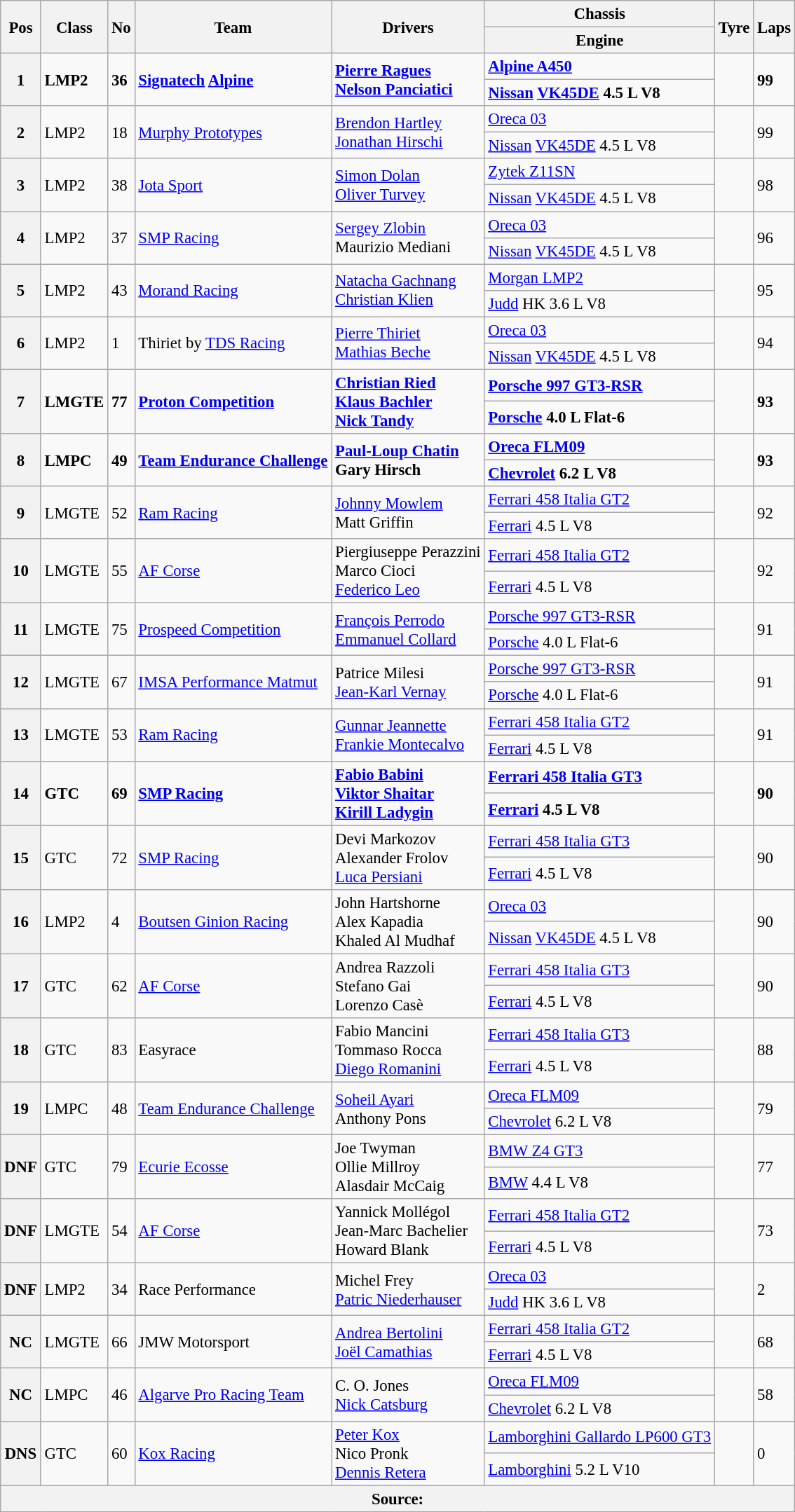<table class="wikitable" style="font-size: 95%;">
<tr>
<th rowspan=2>Pos</th>
<th rowspan=2>Class</th>
<th rowspan=2>No</th>
<th rowspan=2>Team</th>
<th rowspan=2>Drivers</th>
<th>Chassis</th>
<th rowspan=2>Tyre</th>
<th rowspan=2>Laps</th>
</tr>
<tr>
<th>Engine</th>
</tr>
<tr>
<th rowspan=2>1</th>
<td rowspan=2><strong>LMP2</strong></td>
<td rowspan=2><strong>36</strong></td>
<td rowspan=2><strong> <a href='#'>Signatech</a> <a href='#'>Alpine</a></strong></td>
<td rowspan=2><strong> <a href='#'>Pierre Ragues</a><br> <a href='#'>Nelson Panciatici</a></strong></td>
<td><strong><a href='#'>Alpine A450</a></strong></td>
<td rowspan=2></td>
<td rowspan=2><strong>99</strong></td>
</tr>
<tr>
<td><strong><a href='#'>Nissan</a> <a href='#'>VK45DE</a> 4.5 L V8</strong></td>
</tr>
<tr>
<th rowspan=2>2</th>
<td rowspan=2>LMP2</td>
<td rowspan=2>18</td>
<td rowspan=2> <a href='#'>Murphy Prototypes</a></td>
<td rowspan=2> <a href='#'>Brendon Hartley</a><br> <a href='#'>Jonathan Hirschi</a></td>
<td><a href='#'>Oreca 03</a></td>
<td rowspan=2></td>
<td rowspan=2>99</td>
</tr>
<tr>
<td><a href='#'>Nissan</a> <a href='#'>VK45DE</a> 4.5 L V8</td>
</tr>
<tr>
<th rowspan=2>3</th>
<td rowspan=2>LMP2</td>
<td rowspan=2>38</td>
<td rowspan=2> <a href='#'>Jota Sport</a></td>
<td rowspan=2> <a href='#'>Simon Dolan</a><br> <a href='#'>Oliver Turvey</a></td>
<td><a href='#'>Zytek Z11SN</a></td>
<td rowspan=2></td>
<td rowspan=2>98</td>
</tr>
<tr>
<td><a href='#'>Nissan</a> <a href='#'>VK45DE</a> 4.5 L V8</td>
</tr>
<tr>
<th rowspan=2>4</th>
<td rowspan=2>LMP2</td>
<td rowspan=2>37</td>
<td rowspan=2> <a href='#'>SMP Racing</a></td>
<td rowspan=2> <a href='#'>Sergey Zlobin</a><br> Maurizio Mediani</td>
<td><a href='#'>Oreca 03</a></td>
<td rowspan=2></td>
<td rowspan=2>96</td>
</tr>
<tr>
<td><a href='#'>Nissan</a> <a href='#'>VK45DE</a> 4.5 L V8</td>
</tr>
<tr>
<th rowspan=2>5</th>
<td rowspan=2>LMP2</td>
<td rowspan=2>43</td>
<td rowspan=2> <a href='#'>Morand Racing</a></td>
<td rowspan=2> <a href='#'>Natacha Gachnang</a><br> <a href='#'>Christian Klien</a></td>
<td><a href='#'>Morgan LMP2</a></td>
<td rowspan=2></td>
<td rowspan=2>95</td>
</tr>
<tr>
<td><a href='#'>Judd</a> HK 3.6 L V8</td>
</tr>
<tr>
<th rowspan=2>6</th>
<td rowspan=2>LMP2</td>
<td rowspan=2>1</td>
<td rowspan=2> Thiriet by <a href='#'>TDS Racing</a></td>
<td rowspan=2> <a href='#'>Pierre Thiriet</a><br> <a href='#'>Mathias Beche</a></td>
<td><a href='#'>Oreca 03</a></td>
<td rowspan=2></td>
<td rowspan=2>94</td>
</tr>
<tr>
<td><a href='#'>Nissan</a> <a href='#'>VK45DE</a> 4.5 L V8</td>
</tr>
<tr>
<th rowspan=2>7</th>
<td rowspan=2><strong>LMGTE</strong></td>
<td rowspan=2><strong>77</strong></td>
<td rowspan=2><strong> <a href='#'>Proton Competition</a></strong></td>
<td rowspan=2><strong> <a href='#'>Christian Ried</a><br> <a href='#'>Klaus Bachler</a><br> <a href='#'>Nick Tandy</a></strong></td>
<td><a href='#'><strong>Porsche 997 GT3-RSR</strong></a></td>
<td rowspan=2></td>
<td rowspan=2><strong>93</strong></td>
</tr>
<tr>
<td><strong><a href='#'>Porsche</a> 4.0 L Flat-6</strong></td>
</tr>
<tr>
<th rowspan=2>8</th>
<td rowspan=2><strong>LMPC</strong></td>
<td rowspan=2><strong>49</strong></td>
<td rowspan=2><strong> <a href='#'>Team Endurance Challenge</a></strong></td>
<td rowspan=2><strong> <a href='#'>Paul-Loup Chatin</a><br> Gary Hirsch</strong></td>
<td><strong><a href='#'>Oreca FLM09</a></strong></td>
<td rowspan=2></td>
<td rowspan=2><strong>93</strong></td>
</tr>
<tr>
<td><strong><a href='#'>Chevrolet</a> 6.2 L V8</strong></td>
</tr>
<tr>
<th rowspan=2>9</th>
<td rowspan=2>LMGTE</td>
<td rowspan=2>52</td>
<td rowspan=2> <a href='#'>Ram Racing</a></td>
<td rowspan=2> <a href='#'>Johnny Mowlem</a><br> Matt Griffin</td>
<td><a href='#'>Ferrari 458 Italia GT2</a></td>
<td rowspan=2></td>
<td rowspan=2>92</td>
</tr>
<tr>
<td><a href='#'>Ferrari</a> 4.5 L V8</td>
</tr>
<tr>
<th rowspan=2>10</th>
<td rowspan=2>LMGTE</td>
<td rowspan=2>55</td>
<td rowspan=2> <a href='#'>AF Corse</a></td>
<td rowspan=2> Piergiuseppe Perazzini<br> Marco Cioci<br> <a href='#'>Federico Leo</a></td>
<td><a href='#'>Ferrari 458 Italia GT2</a></td>
<td rowspan=2></td>
<td rowspan=2>92</td>
</tr>
<tr>
<td><a href='#'>Ferrari</a> 4.5 L V8</td>
</tr>
<tr>
<th rowspan=2>11</th>
<td rowspan=2>LMGTE</td>
<td rowspan=2>75</td>
<td rowspan=2> <a href='#'>Prospeed Competition</a></td>
<td rowspan=2> <a href='#'>François Perrodo</a><br> <a href='#'>Emmanuel Collard</a></td>
<td><a href='#'>Porsche 997 GT3-RSR</a></td>
<td rowspan=2></td>
<td rowspan=2>91</td>
</tr>
<tr>
<td><a href='#'>Porsche</a> 4.0 L Flat-6</td>
</tr>
<tr>
<th rowspan=2>12</th>
<td rowspan=2>LMGTE</td>
<td rowspan=2>67</td>
<td rowspan=2> <a href='#'>IMSA Performance Matmut</a></td>
<td rowspan=2> Patrice Milesi<br> <a href='#'>Jean-Karl Vernay</a></td>
<td><a href='#'>Porsche 997 GT3-RSR</a></td>
<td rowspan=2></td>
<td rowspan=2>91</td>
</tr>
<tr>
<td><a href='#'>Porsche</a> 4.0 L Flat-6</td>
</tr>
<tr>
<th rowspan=2>13</th>
<td rowspan=2>LMGTE</td>
<td rowspan=2>53</td>
<td rowspan=2> <a href='#'>Ram Racing</a></td>
<td rowspan=2> <a href='#'>Gunnar Jeannette</a><br> <a href='#'>Frankie Montecalvo</a></td>
<td><a href='#'>Ferrari 458 Italia GT2</a></td>
<td rowspan=2></td>
<td rowspan=2>91</td>
</tr>
<tr>
<td><a href='#'>Ferrari</a> 4.5 L V8</td>
</tr>
<tr>
<th rowspan=2>14</th>
<td rowspan=2><strong>GTC</strong></td>
<td rowspan=2><strong>69</strong></td>
<td rowspan=2><strong> <a href='#'>SMP Racing</a></strong></td>
<td rowspan=2><strong> <a href='#'>Fabio Babini</a><br> <a href='#'>Viktor Shaitar</a><br> <a href='#'>Kirill Ladygin</a></strong></td>
<td><a href='#'><strong>Ferrari 458 Italia GT3</strong></a></td>
<td rowspan=2></td>
<td rowspan=2><strong>90</strong></td>
</tr>
<tr>
<td><strong><a href='#'>Ferrari</a> 4.5 L V8</strong></td>
</tr>
<tr>
<th rowspan=2>15</th>
<td rowspan=2>GTC</td>
<td rowspan=2>72</td>
<td rowspan=2> <a href='#'>SMP Racing</a></td>
<td rowspan=2> Devi Markozov<br> Alexander Frolov<br> <a href='#'>Luca Persiani</a></td>
<td><a href='#'>Ferrari 458 Italia GT3</a></td>
<td rowspan=2></td>
<td rowspan=2>90</td>
</tr>
<tr>
<td><a href='#'>Ferrari</a> 4.5 L V8</td>
</tr>
<tr>
<th rowspan=2>16</th>
<td rowspan=2>LMP2</td>
<td rowspan=2>4</td>
<td rowspan=2> <a href='#'>Boutsen Ginion Racing</a></td>
<td rowspan=2> John Hartshorne<br> Alex Kapadia<br> Khaled Al Mudhaf</td>
<td><a href='#'>Oreca 03</a></td>
<td rowspan=2></td>
<td rowspan=2>90</td>
</tr>
<tr>
<td><a href='#'>Nissan</a> <a href='#'>VK45DE</a> 4.5 L V8</td>
</tr>
<tr>
<th rowspan=2>17</th>
<td rowspan=2>GTC</td>
<td rowspan=2>62</td>
<td rowspan=2> <a href='#'>AF Corse</a></td>
<td rowspan=2> Andrea Razzoli<br> Stefano Gai<br> Lorenzo Casè</td>
<td><a href='#'>Ferrari 458 Italia GT3</a></td>
<td rowspan=2></td>
<td rowspan=2>90</td>
</tr>
<tr>
<td><a href='#'>Ferrari</a> 4.5 L V8</td>
</tr>
<tr>
<th rowspan=2>18</th>
<td rowspan=2>GTC</td>
<td rowspan=2>83</td>
<td rowspan=2> Easyrace</td>
<td rowspan=2> Fabio Mancini<br> Tommaso Rocca<br> <a href='#'>Diego Romanini</a></td>
<td><a href='#'>Ferrari 458 Italia GT3</a></td>
<td rowspan=2></td>
<td rowspan=2>88</td>
</tr>
<tr>
<td><a href='#'>Ferrari</a> 4.5 L V8</td>
</tr>
<tr>
<th rowspan=2>19</th>
<td rowspan=2>LMPC</td>
<td rowspan=2>48</td>
<td rowspan=2> <a href='#'>Team Endurance Challenge</a></td>
<td rowspan=2> <a href='#'>Soheil Ayari</a><br> Anthony Pons</td>
<td><a href='#'>Oreca FLM09</a></td>
<td rowspan=2></td>
<td rowspan=2>79</td>
</tr>
<tr>
<td><a href='#'>Chevrolet</a> 6.2 L V8</td>
</tr>
<tr>
<th rowspan="2">DNF</th>
<td rowspan="2">GTC</td>
<td rowspan="2">79</td>
<td rowspan="2"> <a href='#'>Ecurie Ecosse</a></td>
<td rowspan="2"> Joe Twyman<br> Ollie Millroy<br> Alasdair McCaig</td>
<td><a href='#'>BMW Z4 GT3</a></td>
<td rowspan="2"></td>
<td rowspan="2">77</td>
</tr>
<tr>
<td><a href='#'>BMW</a> 4.4 L V8</td>
</tr>
<tr>
<th rowspan=2>DNF</th>
<td rowspan=2>LMGTE</td>
<td rowspan=2>54</td>
<td rowspan=2> <a href='#'>AF Corse</a></td>
<td rowspan=2> Yannick Mollégol<br> Jean-Marc Bachelier<br> Howard Blank</td>
<td><a href='#'>Ferrari 458 Italia GT2</a></td>
<td rowspan=2></td>
<td rowspan=2>73</td>
</tr>
<tr>
<td><a href='#'>Ferrari</a> 4.5 L V8</td>
</tr>
<tr>
<th rowspan=2>DNF</th>
<td rowspan=2>LMP2</td>
<td rowspan=2>34</td>
<td rowspan=2> Race Performance</td>
<td rowspan=2> Michel Frey<br> <a href='#'>Patric Niederhauser</a></td>
<td><a href='#'>Oreca 03</a></td>
<td rowspan=2></td>
<td rowspan=2>2</td>
</tr>
<tr>
<td><a href='#'>Judd</a> HK 3.6 L V8</td>
</tr>
<tr>
<th rowspan=2>NC</th>
<td rowspan=2>LMGTE</td>
<td rowspan=2>66</td>
<td rowspan=2> JMW Motorsport</td>
<td rowspan=2> <a href='#'>Andrea Bertolini</a><br> <a href='#'>Joël Camathias</a></td>
<td><a href='#'>Ferrari 458 Italia GT2</a></td>
<td rowspan=2></td>
<td rowspan=2>68</td>
</tr>
<tr>
<td><a href='#'>Ferrari</a> 4.5 L V8</td>
</tr>
<tr>
<th rowspan=2>NC</th>
<td rowspan=2>LMPC</td>
<td rowspan=2>46</td>
<td rowspan=2> <a href='#'>Algarve Pro Racing Team</a></td>
<td rowspan=2> C. O. Jones<br> <a href='#'>Nick Catsburg</a></td>
<td><a href='#'>Oreca FLM09</a></td>
<td rowspan=2></td>
<td rowspan=2>58</td>
</tr>
<tr>
<td><a href='#'>Chevrolet</a> 6.2 L V8</td>
</tr>
<tr>
<th rowspan=2>DNS</th>
<td rowspan=2>GTC</td>
<td rowspan=2>60</td>
<td rowspan=2> <a href='#'>Kox Racing</a></td>
<td rowspan=2> <a href='#'>Peter Kox</a><br> Nico Pronk<br> <a href='#'>Dennis Retera</a></td>
<td><a href='#'>Lamborghini Gallardo LP600 GT3</a></td>
<td rowspan=2></td>
<td rowspan=2>0</td>
</tr>
<tr>
<td><a href='#'>Lamborghini</a> 5.2 L V10</td>
</tr>
<tr>
<th colspan="8">Source:</th>
</tr>
</table>
